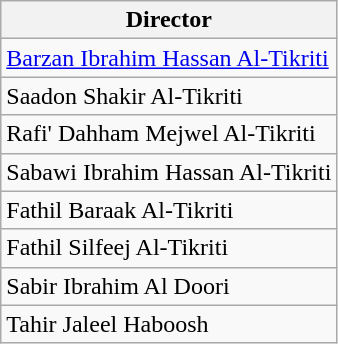<table class="wikitable">
<tr>
<th>Director</th>
</tr>
<tr>
<td><a href='#'>Barzan Ibrahim Hassan Al-Tikriti</a></td>
</tr>
<tr>
<td>Saadon Shakir Al-Tikriti</td>
</tr>
<tr>
<td>Rafi' Dahham Mejwel Al-Tikriti</td>
</tr>
<tr>
<td>Sabawi Ibrahim Hassan Al-Tikriti</td>
</tr>
<tr>
<td>Fathil Baraak Al-Tikriti</td>
</tr>
<tr>
<td>Fathil Silfeej Al-Tikriti</td>
</tr>
<tr>
<td>Sabir Ibrahim Al Doori</td>
</tr>
<tr>
<td>Tahir Jaleel Haboosh</td>
</tr>
</table>
